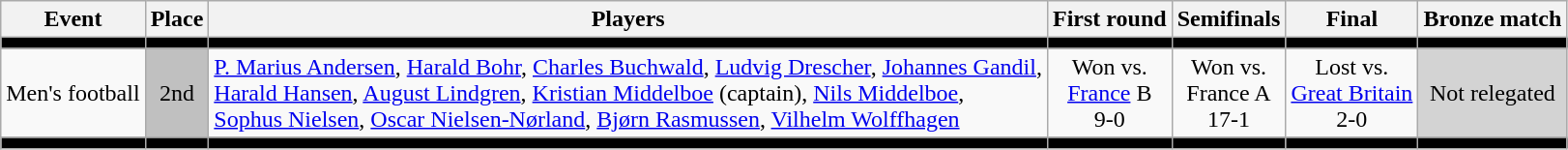<table class=wikitable>
<tr>
<th>Event</th>
<th>Place</th>
<th>Players</th>
<th>First round</th>
<th>Semifinals</th>
<th>Final</th>
<th>Bronze match</th>
</tr>
<tr bgcolor=black>
<td></td>
<td></td>
<td></td>
<td></td>
<td></td>
<td></td>
<td></td>
</tr>
<tr align=center>
<td>Men's football</td>
<td bgcolor=silver>2nd</td>
<td align=left><a href='#'>P. Marius Andersen</a>, <a href='#'>Harald Bohr</a>, <a href='#'>Charles Buchwald</a>, <a href='#'>Ludvig Drescher</a>, <a href='#'>Johannes Gandil</a>, <br> <a href='#'>Harald Hansen</a>, <a href='#'>August Lindgren</a>, <a href='#'>Kristian Middelboe</a> (captain), <a href='#'>Nils Middelboe</a>, <br> <a href='#'>Sophus Nielsen</a>, <a href='#'>Oscar Nielsen-Nørland</a>, <a href='#'>Bjørn Rasmussen</a>, <a href='#'>Vilhelm Wolffhagen</a></td>
<td>Won vs. <br> <a href='#'>France</a> B <br> 9-0</td>
<td>Won vs. <br> France A <br> 17-1</td>
<td>Lost vs. <br> <a href='#'>Great Britain</a> <br> 2-0</td>
<td bgcolor=lightgray>Not relegated</td>
</tr>
<tr bgcolor=black>
<td></td>
<td></td>
<td></td>
<td></td>
<td></td>
<td></td>
<td></td>
</tr>
</table>
